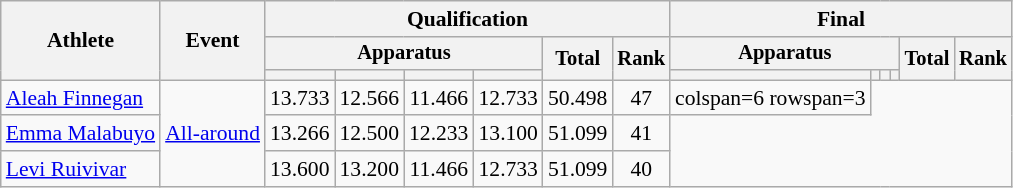<table class="wikitable" style="font-size:90%">
<tr>
<th rowspan=3>Athlete</th>
<th rowspan=3>Event</th>
<th colspan=6>Qualification</th>
<th colspan=6>Final</th>
</tr>
<tr style="font-size:95%">
<th colspan=4>Apparatus</th>
<th rowspan=2>Total</th>
<th rowspan=2>Rank</th>
<th colspan=4>Apparatus</th>
<th rowspan=2>Total</th>
<th rowspan=2>Rank</th>
</tr>
<tr style="font-size:95%">
<th></th>
<th></th>
<th></th>
<th></th>
<th></th>
<th></th>
<th></th>
<th></th>
</tr>
<tr align=center>
<td align=left><a href='#'>Aleah Finnegan</a></td>
<td align=left rowspan=3><a href='#'>All-around</a></td>
<td>13.733</td>
<td>12.566</td>
<td>11.466</td>
<td>12.733</td>
<td>50.498</td>
<td>47</td>
<td>colspan=6 rowspan=3 </td>
</tr>
<tr align=center>
<td align=left><a href='#'>Emma Malabuyo</a></td>
<td>13.266</td>
<td>12.500</td>
<td>12.233</td>
<td>13.100</td>
<td>51.099</td>
<td>41</td>
</tr>
<tr align=center>
<td align=left><a href='#'>Levi Ruivivar</a></td>
<td>13.600</td>
<td>13.200</td>
<td>11.466</td>
<td>12.733</td>
<td>51.099</td>
<td>40</td>
</tr>
</table>
